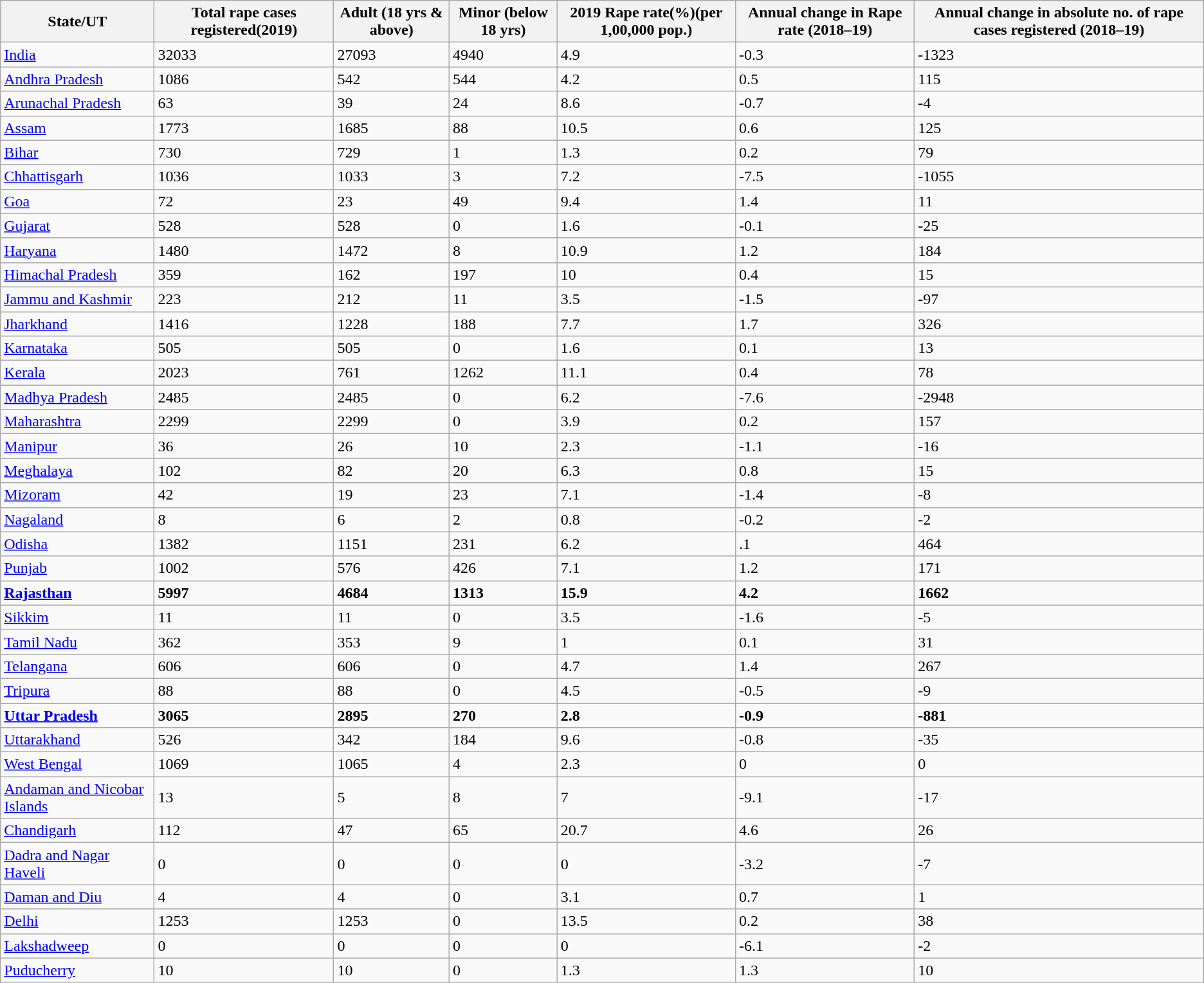<table class="wikitable sortable mw-collapsible">
<tr>
<th>State/UT</th>
<th>Total rape cases registered(2019)</th>
<th>Adult (18 yrs & above)</th>
<th>Minor (below 18 yrs)</th>
<th>2019 Rape rate(%)(per 1,00,000 pop.)</th>
<th>Annual change in Rape rate (2018–19)</th>
<th>Annual change in absolute no. of rape cases registered (2018–19)</th>
</tr>
<tr>
<td><a href='#'>India</a></td>
<td>32033</td>
<td>27093</td>
<td>4940</td>
<td>4.9</td>
<td>-0.3</td>
<td>-1323</td>
</tr>
<tr>
<td><a href='#'>Andhra Pradesh</a></td>
<td>1086</td>
<td>542</td>
<td>544</td>
<td>4.2</td>
<td>0.5</td>
<td>115</td>
</tr>
<tr>
<td><a href='#'>Arunachal Pradesh</a></td>
<td>63</td>
<td>39</td>
<td>24</td>
<td>8.6</td>
<td>-0.7</td>
<td>-4</td>
</tr>
<tr>
<td><a href='#'>Assam</a></td>
<td>1773</td>
<td>1685</td>
<td>88</td>
<td>10.5</td>
<td>0.6</td>
<td>125</td>
</tr>
<tr>
<td><a href='#'>Bihar</a></td>
<td>730</td>
<td>729</td>
<td>1</td>
<td>1.3</td>
<td>0.2</td>
<td>79</td>
</tr>
<tr>
<td><a href='#'>Chhattisgarh</a></td>
<td>1036</td>
<td>1033</td>
<td>3</td>
<td>7.2</td>
<td>-7.5</td>
<td>-1055</td>
</tr>
<tr>
<td><a href='#'>Goa</a></td>
<td>72</td>
<td>23</td>
<td>49</td>
<td>9.4</td>
<td>1.4</td>
<td>11</td>
</tr>
<tr>
<td><a href='#'>Gujarat</a></td>
<td>528</td>
<td>528</td>
<td>0</td>
<td>1.6</td>
<td>-0.1</td>
<td>-25</td>
</tr>
<tr>
<td><a href='#'>Haryana</a></td>
<td>1480</td>
<td>1472</td>
<td>8</td>
<td>10.9</td>
<td>1.2</td>
<td>184</td>
</tr>
<tr>
<td><a href='#'>Himachal Pradesh</a></td>
<td>359</td>
<td>162</td>
<td>197</td>
<td>10</td>
<td>0.4</td>
<td>15</td>
</tr>
<tr>
<td><a href='#'>Jammu and Kashmir</a></td>
<td>223</td>
<td>212</td>
<td>11</td>
<td>3.5</td>
<td>-1.5</td>
<td>-97</td>
</tr>
<tr>
<td><a href='#'>Jharkhand</a></td>
<td>1416</td>
<td>1228</td>
<td>188</td>
<td>7.7</td>
<td>1.7</td>
<td>326</td>
</tr>
<tr>
<td><a href='#'>Karnataka</a></td>
<td>505</td>
<td>505</td>
<td>0</td>
<td>1.6</td>
<td>0.1</td>
<td>13</td>
</tr>
<tr>
<td><a href='#'>Kerala</a></td>
<td>2023</td>
<td>761</td>
<td>1262</td>
<td>11.1</td>
<td>0.4</td>
<td>78</td>
</tr>
<tr>
<td><a href='#'>Madhya Pradesh</a></td>
<td>2485</td>
<td>2485</td>
<td>0</td>
<td>6.2</td>
<td>-7.6</td>
<td>-2948</td>
</tr>
<tr>
<td><a href='#'>Maharashtra</a></td>
<td>2299</td>
<td>2299</td>
<td>0</td>
<td>3.9</td>
<td>0.2</td>
<td>157</td>
</tr>
<tr>
<td><a href='#'>Manipur</a></td>
<td>36</td>
<td>26</td>
<td>10</td>
<td>2.3</td>
<td>-1.1</td>
<td>-16</td>
</tr>
<tr>
<td><a href='#'>Meghalaya</a></td>
<td>102</td>
<td>82</td>
<td>20</td>
<td>6.3</td>
<td>0.8</td>
<td>15</td>
</tr>
<tr>
<td><a href='#'>Mizoram</a></td>
<td>42</td>
<td>19</td>
<td>23</td>
<td>7.1</td>
<td>-1.4</td>
<td>-8</td>
</tr>
<tr>
<td><a href='#'>Nagaland</a></td>
<td>8</td>
<td>6</td>
<td>2</td>
<td>0.8</td>
<td>-0.2</td>
<td>-2</td>
</tr>
<tr>
<td><a href='#'>Odisha</a></td>
<td>1382</td>
<td>1151</td>
<td>231</td>
<td>6.2</td>
<td>.1</td>
<td>464</td>
</tr>
<tr>
<td><a href='#'>Punjab</a></td>
<td>1002</td>
<td>576</td>
<td>426</td>
<td>7.1</td>
<td>1.2</td>
<td>171</td>
</tr>
<tr>
<td><strong><a href='#'>Rajasthan</a></strong></td>
<td><strong>5997</strong></td>
<td><strong>4684</strong></td>
<td><strong>1313</strong></td>
<td><strong>15.9</strong></td>
<td><strong>4.2</strong></td>
<td><strong>1662</strong></td>
</tr>
<tr>
<td><a href='#'>Sikkim</a></td>
<td>11</td>
<td>11</td>
<td>0</td>
<td>3.5</td>
<td>-1.6</td>
<td>-5</td>
</tr>
<tr>
<td><a href='#'>Tamil Nadu</a></td>
<td>362</td>
<td>353</td>
<td>9</td>
<td>1</td>
<td>0.1</td>
<td>31</td>
</tr>
<tr>
<td><a href='#'>Telangana</a></td>
<td>606</td>
<td>606</td>
<td>0</td>
<td>4.7</td>
<td>1.4</td>
<td>267</td>
</tr>
<tr>
<td><a href='#'>Tripura</a></td>
<td>88</td>
<td>88</td>
<td>0</td>
<td>4.5</td>
<td>-0.5</td>
<td>-9</td>
</tr>
<tr>
<td><strong><a href='#'>Uttar Pradesh</a></strong></td>
<td><strong>3065</strong></td>
<td><strong>2895</strong></td>
<td><strong>270</strong></td>
<td><strong>2.8</strong></td>
<td><strong>-0.9</strong></td>
<td><strong> -881</strong></td>
</tr>
<tr>
<td><a href='#'>Uttarakhand</a></td>
<td>526</td>
<td>342</td>
<td>184</td>
<td>9.6</td>
<td>-0.8</td>
<td>-35</td>
</tr>
<tr>
<td><a href='#'>West Bengal</a></td>
<td>1069</td>
<td>1065</td>
<td>4</td>
<td>2.3</td>
<td>0</td>
<td>0</td>
</tr>
<tr>
<td><a href='#'>Andaman and Nicobar Islands</a></td>
<td>13</td>
<td>5</td>
<td>8</td>
<td>7</td>
<td>-9.1</td>
<td>-17</td>
</tr>
<tr>
<td><a href='#'>Chandigarh</a></td>
<td>112</td>
<td>47</td>
<td>65</td>
<td>20.7</td>
<td>4.6</td>
<td>26</td>
</tr>
<tr>
<td><a href='#'>Dadra and Nagar Haveli</a></td>
<td>0</td>
<td>0</td>
<td>0</td>
<td>0</td>
<td>-3.2</td>
<td>-7</td>
</tr>
<tr>
<td><a href='#'>Daman and Diu</a></td>
<td>4</td>
<td>4</td>
<td>0</td>
<td>3.1</td>
<td>0.7</td>
<td>1</td>
</tr>
<tr>
<td><a href='#'>Delhi</a></td>
<td>1253</td>
<td>1253</td>
<td>0</td>
<td>13.5</td>
<td>0.2</td>
<td>38</td>
</tr>
<tr>
<td><a href='#'>Lakshadweep</a></td>
<td>0</td>
<td>0</td>
<td>0</td>
<td>0</td>
<td>-6.1</td>
<td>-2</td>
</tr>
<tr>
<td><a href='#'>Puducherry</a></td>
<td>10</td>
<td>10</td>
<td>0</td>
<td>1.3</td>
<td>1.3</td>
<td>10</td>
</tr>
</table>
